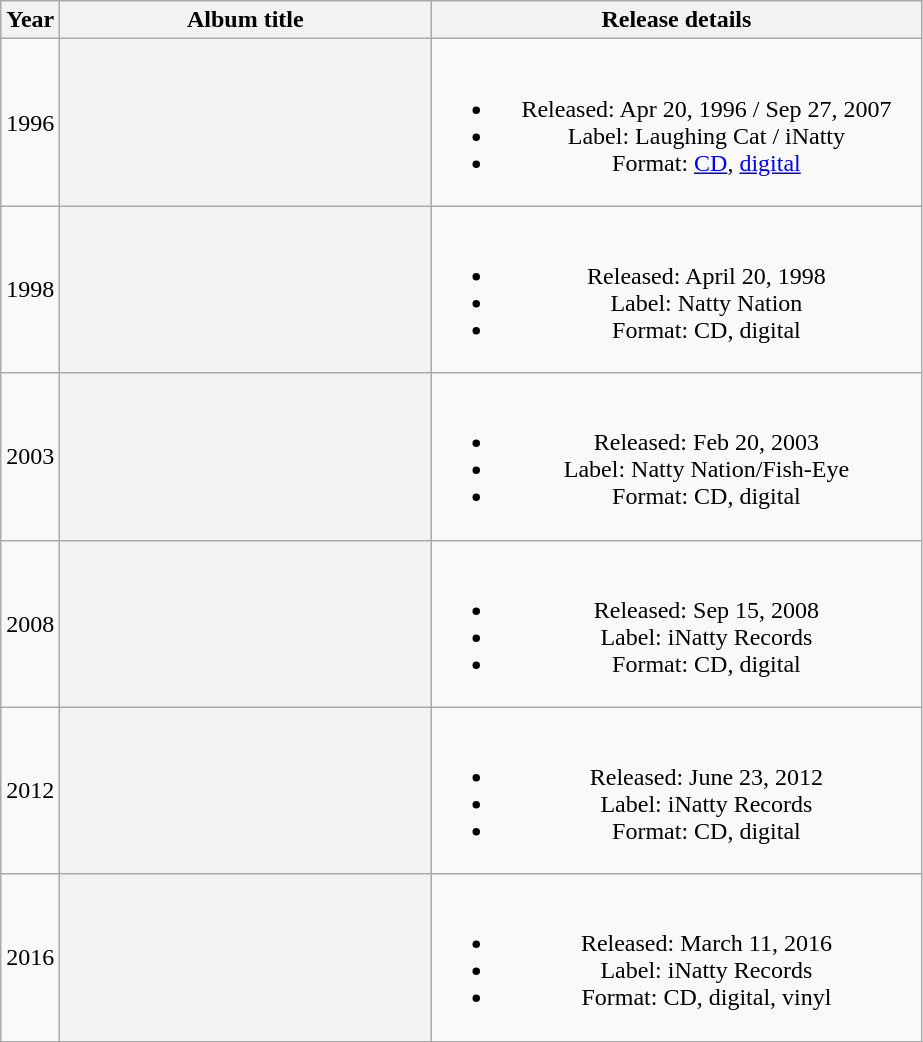<table class="wikitable plainrowheaders" style="text-align:center;">
<tr>
<th>Year</th>
<th scope="col" rowspan="1" style="width:15em;">Album title</th>
<th scope="col" rowspan="1" style="width:20em;">Release details</th>
</tr>
<tr>
<td>1996</td>
<th></th>
<td><br><ul><li>Released: Apr 20, 1996 / Sep 27, 2007</li><li>Label: Laughing Cat / iNatty</li><li>Format: <a href='#'>CD</a>, <a href='#'>digital</a></li></ul></td>
</tr>
<tr>
<td>1998</td>
<th></th>
<td><br><ul><li>Released: April 20, 1998</li><li>Label: Natty Nation</li><li>Format: CD, digital</li></ul></td>
</tr>
<tr>
<td>2003</td>
<th></th>
<td><br><ul><li>Released: Feb 20, 2003</li><li>Label: Natty Nation/Fish-Eye</li><li>Format: CD, digital</li></ul></td>
</tr>
<tr>
<td>2008</td>
<th></th>
<td><br><ul><li>Released: Sep 15, 2008</li><li>Label: iNatty Records</li><li>Format: CD, digital</li></ul></td>
</tr>
<tr>
<td>2012</td>
<th></th>
<td><br><ul><li>Released: June 23, 2012</li><li>Label: iNatty Records</li><li>Format: CD, digital</li></ul></td>
</tr>
<tr>
<td>2016</td>
<th></th>
<td><br><ul><li>Released: March 11, 2016</li><li>Label: iNatty Records</li><li>Format: CD, digital, vinyl</li></ul></td>
</tr>
<tr>
</tr>
</table>
